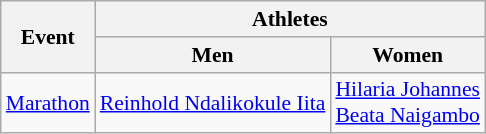<table class=wikitable style="font-size:90%">
<tr>
<th rowspan=2>Event</th>
<th colspan=2>Athletes</th>
</tr>
<tr>
<th>Men</th>
<th>Women</th>
</tr>
<tr>
<td><a href='#'>Marathon</a></td>
<td><a href='#'>Reinhold Ndalikokule Iita</a></td>
<td><a href='#'>Hilaria Johannes</a><br><a href='#'>Beata Naigambo</a></td>
</tr>
</table>
